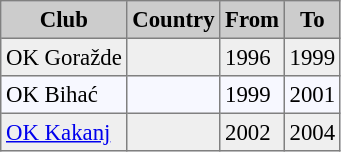<table bgcolor="#f7f8ff" cellpadding="3" cellspacing="0" border="1" style="font-size: 95%; border: gray solid 1px; border-collapse: collapse;">
<tr bgcolor="#CCCCCC">
<td align="center"><strong>Club</strong></td>
<td align="center"><strong>Country</strong></td>
<td align="center"><strong>From</strong></td>
<td align="center"><strong>To</strong></td>
</tr>
<tr bgcolor="#EFEFEF" align=left>
<td>OK Goražde</td>
<td></td>
<td>1996</td>
<td>1999</td>
</tr>
<tr align=left>
<td>OK Bihać</td>
<td></td>
<td>1999</td>
<td>2001</td>
</tr>
<tr bgcolor="#EFEFEF" align="left">
<td><a href='#'>OK Kakanj</a></td>
<td></td>
<td>2002</td>
<td>2004</td>
</tr>
</table>
